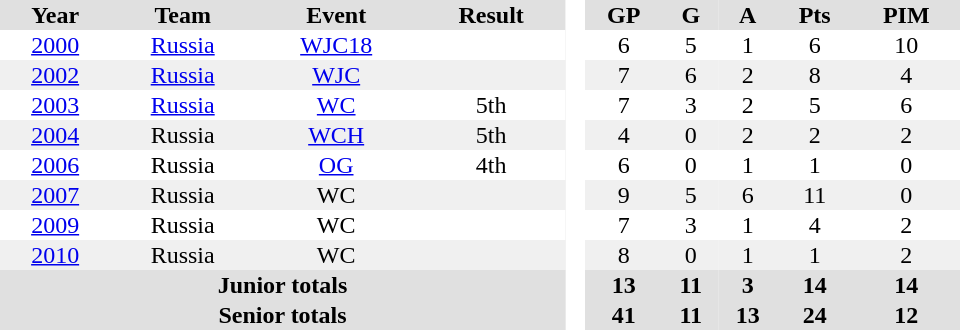<table border="0" cellpadding="1" cellspacing="0" style="text-align:center; width:40em">
<tr ALIGN="center" bgcolor="#e0e0e0">
<th>Year</th>
<th>Team</th>
<th>Event</th>
<th>Result</th>
<th rowspan="99" bgcolor="#ffffff"> </th>
<th>GP</th>
<th>G</th>
<th>A</th>
<th>Pts</th>
<th>PIM</th>
</tr>
<tr>
<td><a href='#'>2000</a></td>
<td><a href='#'>Russia</a></td>
<td><a href='#'>WJC18</a></td>
<td></td>
<td>6</td>
<td>5</td>
<td>1</td>
<td>6</td>
<td>10</td>
</tr>
<tr bgcolor="#f0f0f0">
<td><a href='#'>2002</a></td>
<td><a href='#'>Russia</a></td>
<td><a href='#'>WJC</a></td>
<td></td>
<td>7</td>
<td>6</td>
<td>2</td>
<td>8</td>
<td>4</td>
</tr>
<tr>
<td><a href='#'>2003</a></td>
<td><a href='#'>Russia</a></td>
<td><a href='#'>WC</a></td>
<td>5th</td>
<td>7</td>
<td>3</td>
<td>2</td>
<td>5</td>
<td>6</td>
</tr>
<tr bgcolor="#f0f0f0">
<td><a href='#'>2004</a></td>
<td>Russia</td>
<td><a href='#'>WCH</a></td>
<td>5th</td>
<td>4</td>
<td>0</td>
<td>2</td>
<td>2</td>
<td>2</td>
</tr>
<tr>
<td><a href='#'>2006</a></td>
<td>Russia</td>
<td><a href='#'>OG</a></td>
<td>4th</td>
<td>6</td>
<td>0</td>
<td>1</td>
<td>1</td>
<td>0</td>
</tr>
<tr bgcolor="#f0f0f0">
<td><a href='#'>2007</a></td>
<td>Russia</td>
<td>WC</td>
<td></td>
<td>9</td>
<td>5</td>
<td>6</td>
<td>11</td>
<td>0</td>
</tr>
<tr>
<td><a href='#'>2009</a></td>
<td>Russia</td>
<td>WC</td>
<td></td>
<td>7</td>
<td>3</td>
<td>1</td>
<td>4</td>
<td>2</td>
</tr>
<tr bgcolor="#f0f0f0">
<td><a href='#'>2010</a></td>
<td>Russia</td>
<td>WC</td>
<td></td>
<td>8</td>
<td>0</td>
<td>1</td>
<td>1</td>
<td>2</td>
</tr>
<tr bgcolor="#e0e0e0">
<th colspan=4>Junior totals</th>
<th>13</th>
<th>11</th>
<th>3</th>
<th>14</th>
<th>14</th>
</tr>
<tr bgcolor="#e0e0e0">
<th colspan=4>Senior totals</th>
<th>41</th>
<th>11</th>
<th>13</th>
<th>24</th>
<th>12</th>
</tr>
</table>
